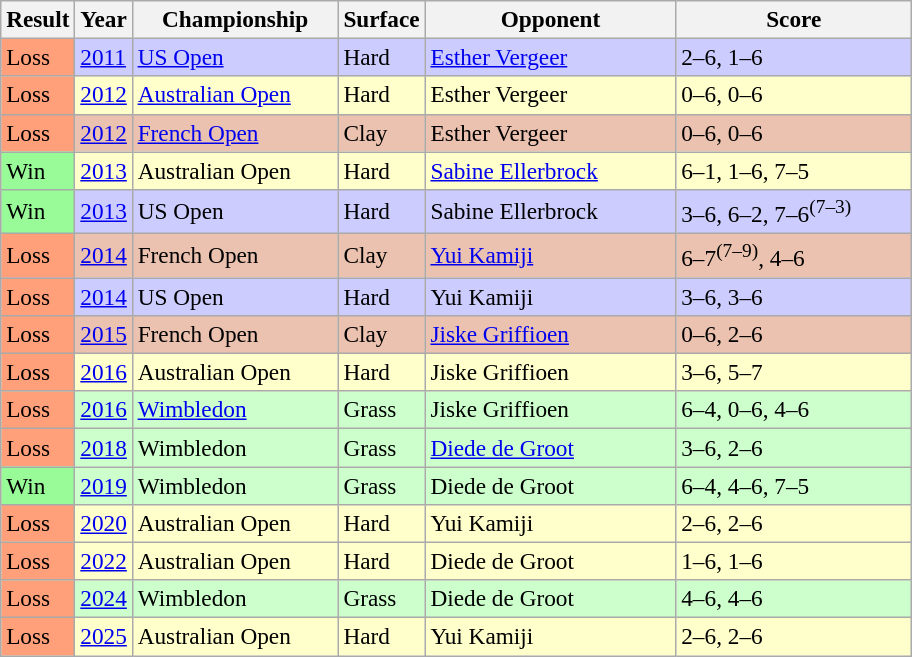<table class="sortable wikitable" style=font-size:97%>
<tr>
<th>Result</th>
<th>Year</th>
<th style="width:130px;">Championship</th>
<th>Surface</th>
<th style="width:160px;">Opponent</th>
<th style="width:150px;" class="unsortable">Score</th>
</tr>
<tr style="background:#ccf;">
<td style="background:#ffa07a;">Loss</td>
<td><a href='#'>2011</a></td>
<td><a href='#'>US Open</a></td>
<td>Hard</td>
<td> <a href='#'>Esther Vergeer</a></td>
<td>2–6, 1–6</td>
</tr>
<tr style="background:#ffc;">
<td style="background:#ffa07a;">Loss</td>
<td><a href='#'>2012</a></td>
<td><a href='#'>Australian Open</a></td>
<td>Hard</td>
<td> Esther Vergeer</td>
<td>0–6, 0–6</td>
</tr>
<tr style="background:#ebc2af;">
<td style="background:#ffa07a;">Loss</td>
<td><a href='#'>2012</a></td>
<td><a href='#'>French Open</a></td>
<td>Clay</td>
<td> Esther Vergeer</td>
<td>0–6, 0–6</td>
</tr>
<tr style="background:#ffc;">
<td style="background:#98FB98;">Win</td>
<td><a href='#'>2013</a></td>
<td>Australian Open</td>
<td>Hard</td>
<td> <a href='#'>Sabine Ellerbrock</a></td>
<td>6–1, 1–6, 7–5</td>
</tr>
<tr bgcolor=CCCCFF>
<td style="background:#98FB98;">Win</td>
<td><a href='#'>2013</a></td>
<td>US Open</td>
<td>Hard</td>
<td> Sabine Ellerbrock</td>
<td>3–6, 6–2, 7–6<sup>(7–3)</sup></td>
</tr>
<tr style="background:#ebc2af;">
<td style="background:#ffa07a;">Loss</td>
<td><a href='#'>2014</a></td>
<td>French Open</td>
<td>Clay</td>
<td> <a href='#'>Yui Kamiji</a></td>
<td>6–7<sup>(7–9)</sup>, 4–6</td>
</tr>
<tr style=background:#CCCCFF>
<td style="background:#ffa07a;">Loss</td>
<td><a href='#'>2014</a></td>
<td>US Open</td>
<td>Hard</td>
<td> Yui Kamiji</td>
<td>3–6, 3–6</td>
</tr>
<tr style="background:#ebc2af;">
<td style="background:#ffa07a;">Loss</td>
<td><a href='#'>2015</a></td>
<td>French Open</td>
<td>Clay</td>
<td> <a href='#'>Jiske Griffioen</a></td>
<td>0–6, 2–6</td>
</tr>
<tr style="background:#ffc;">
<td style="background:#ffa07a;">Loss</td>
<td><a href='#'>2016</a></td>
<td>Australian Open</td>
<td>Hard</td>
<td> Jiske Griffioen</td>
<td>3–6, 5–7</td>
</tr>
<tr style="background:#cfc;">
<td style="background:#ffa07a;">Loss</td>
<td><a href='#'>2016</a></td>
<td><a href='#'>Wimbledon</a></td>
<td>Grass</td>
<td> Jiske Griffioen</td>
<td>6–4, 0–6, 4–6</td>
</tr>
<tr style="background:#cfc;">
<td style="background:#ffa07a;">Loss</td>
<td><a href='#'>2018</a></td>
<td>Wimbledon</td>
<td>Grass</td>
<td> <a href='#'>Diede de Groot</a></td>
<td>3–6, 2–6</td>
</tr>
<tr style="background:#cfc;">
<td style="background:#98FB98;">Win</td>
<td><a href='#'>2019</a></td>
<td>Wimbledon</td>
<td>Grass</td>
<td> Diede de Groot</td>
<td>6–4, 4–6, 7–5</td>
</tr>
<tr style="background:#ffc;">
<td style="background:#ffa07a;">Loss</td>
<td><a href='#'>2020</a></td>
<td>Australian Open</td>
<td>Hard</td>
<td> Yui Kamiji</td>
<td>2–6, 2–6</td>
</tr>
<tr style="background:#ffc;">
<td style="background:#ffa07a;">Loss</td>
<td><a href='#'>2022</a></td>
<td>Australian Open</td>
<td>Hard</td>
<td> Diede de Groot</td>
<td>1–6, 1–6</td>
</tr>
<tr style="background:#cfc;">
<td style="background:#ffa07a;">Loss</td>
<td><a href='#'>2024</a></td>
<td>Wimbledon</td>
<td>Grass</td>
<td> Diede de Groot</td>
<td>4–6, 4–6</td>
</tr>
<tr style="background:#ffc;">
<td style="background:#ffa07a;">Loss</td>
<td><a href='#'>2025</a></td>
<td>Australian Open</td>
<td>Hard</td>
<td> Yui Kamiji</td>
<td>2–6, 2–6</td>
</tr>
</table>
